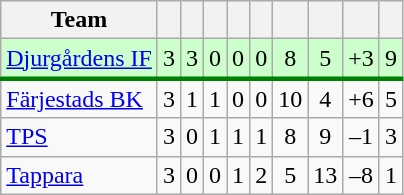<table class="wikitable sortable">
<tr>
<th>Team</th>
<th></th>
<th></th>
<th></th>
<th></th>
<th></th>
<th></th>
<th></th>
<th></th>
<th></th>
</tr>
<tr align="center" style="border-bottom:3px solid green;" bgcolor="#CCFFCC">
<td align="left"> <a href='#'>Djurgårdens IF</a></td>
<td>3</td>
<td>3</td>
<td>0</td>
<td>0</td>
<td>0</td>
<td>8</td>
<td>5</td>
<td>+3</td>
<td>9</td>
</tr>
<tr align="center">
<td align="left"> <a href='#'>Färjestads BK</a></td>
<td>3</td>
<td>1</td>
<td>1</td>
<td>0</td>
<td>0</td>
<td>10</td>
<td>4</td>
<td>+6</td>
<td>5</td>
</tr>
<tr align="center">
<td align="left"> <a href='#'>TPS</a> </td>
<td>3</td>
<td>0</td>
<td>1</td>
<td>1</td>
<td>1</td>
<td>8</td>
<td>9</td>
<td>–1</td>
<td>3</td>
</tr>
<tr align="center">
<td align="left"> <a href='#'>Tappara</a></td>
<td>3</td>
<td>0</td>
<td>0</td>
<td>1</td>
<td>2</td>
<td>5</td>
<td>13</td>
<td>–8</td>
<td>1</td>
</tr>
</table>
